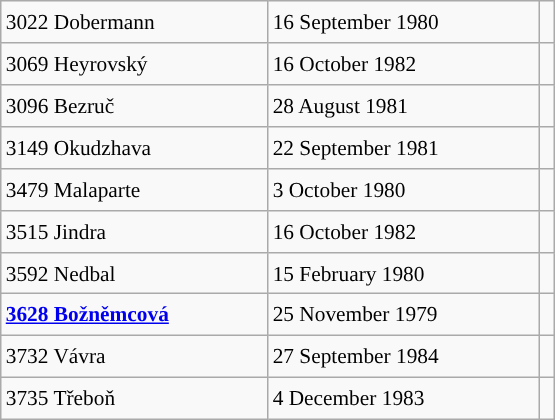<table class="wikitable" style="font-size: 89%; float: left; width: 26em; margin-right: 1em; height: 280px;">
<tr>
<td>3022 Dobermann</td>
<td>16 September 1980</td>
<td></td>
</tr>
<tr>
<td>3069 Heyrovský</td>
<td>16 October 1982</td>
<td></td>
</tr>
<tr>
<td>3096 Bezruč</td>
<td>28 August 1981</td>
<td></td>
</tr>
<tr>
<td>3149 Okudzhava</td>
<td>22 September 1981</td>
<td></td>
</tr>
<tr>
<td>3479 Malaparte</td>
<td>3 October 1980</td>
<td></td>
</tr>
<tr>
<td>3515 Jindra</td>
<td>16 October 1982</td>
<td></td>
</tr>
<tr>
<td>3592 Nedbal</td>
<td>15 February 1980</td>
<td></td>
</tr>
<tr>
<td><strong><a href='#'>3628 Božněmcová</a></strong></td>
<td>25 November 1979</td>
<td></td>
</tr>
<tr>
<td>3732 Vávra</td>
<td>27 September 1984</td>
<td></td>
</tr>
<tr>
<td>3735 Třeboň</td>
<td>4 December 1983</td>
<td></td>
</tr>
</table>
